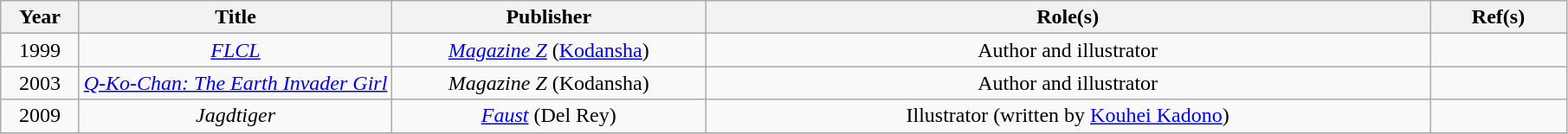<table class="wikitable sortable" style="text-align:center; margin=auto; ">
<tr>
<th scope="col" width=5%>Year</th>
<th scope="col" width=20%>Title</th>
<th scope="col" width=20%>Publisher</th>
<th scope="col" class="unsortable">Role(s)</th>
<th scope="col" class="unsortable">Ref(s)</th>
</tr>
<tr>
<td>1999</td>
<td><em><a href='#'>FLCL</a></em></td>
<td><em><a href='#'>Magazine Z</a></em> (<a href='#'>Kodansha</a>)</td>
<td>Author and illustrator</td>
<td></td>
</tr>
<tr>
<td>2003</td>
<td><em><a href='#'>Q-Ko-Chan: The Earth Invader Girl</a></em></td>
<td><em>Magazine Z</em> (Kodansha)</td>
<td>Author and illustrator</td>
<td></td>
</tr>
<tr>
<td>2009</td>
<td><em>Jagdtiger</em></td>
<td><em><a href='#'>Faust</a></em> (Del Rey)</td>
<td>Illustrator (written by <a href='#'>Kouhei Kadono</a>)</td>
<td></td>
</tr>
<tr>
</tr>
</table>
